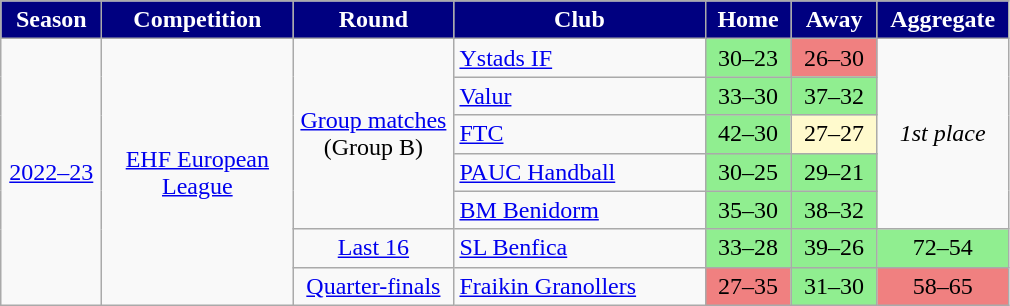<table class="wikitable" style="text-align: center">
<tr>
<th style="color:#FFFFFF; background:#000080"; width=60>Season</th>
<th style="color:#FFFFFF; background:#000080"; width=120>Competition</th>
<th style="color:#FFFFFF; background:#000080"; width=100>Round</th>
<th style="color:#FFFFFF; background:#000080"; width=160>Club</th>
<th style="color:#FFFFFF; background:#000080"; width=50>Home</th>
<th style="color:#FFFFFF; background:#000080"; width=50>Away</th>
<th style="color:#FFFFFF; background:#000080"; width=80>Aggregate</th>
</tr>
<tr>
<td rowspan="7"><a href='#'>2022–23</a></td>
<td rowspan="7"><a href='#'>EHF European League</a></td>
<td rowspan="5"><a href='#'>Group matches</a> (Group B)</td>
<td style="text-align:left"> <a href='#'>Ystads IF</a></td>
<td style="text-align:center; background:lightgreen;">30–23</td>
<td style="text-align:center; background:lightcoral;">26–30</td>
<td rowspan="5" style="text-align:center;"><em>1st place</em></td>
</tr>
<tr>
<td style="text-align:left"> <a href='#'>Valur</a></td>
<td style="text-align:center; background:lightgreen;">33–30</td>
<td style="text-align:center; background:lightgreen;">37–32</td>
</tr>
<tr>
<td style="text-align:left"> <a href='#'>FTC</a></td>
<td style="text-align:center; background:lightgreen;">42–30</td>
<td style="text-align:center; background:lemonchiffon;">27–27</td>
</tr>
<tr>
<td style="text-align:left"> <a href='#'>PAUC Handball</a></td>
<td style="text-align:center; background:lightgreen;">30–25</td>
<td style="text-align:center; background:lightgreen;">29–21</td>
</tr>
<tr>
<td style="text-align:left"> <a href='#'>BM Benidorm</a></td>
<td style="text-align:center; background:lightgreen;">35–30</td>
<td style="text-align:center; background:lightgreen;">38–32</td>
</tr>
<tr>
<td><a href='#'>Last 16</a></td>
<td style="text-align:left"> <a href='#'>SL Benfica</a></td>
<td style="text-align:center; background:lightgreen;">33–28</td>
<td style="text-align:center; background:lightgreen;">39–26</td>
<td style="text-align:center; background:lightgreen;">72–54</td>
</tr>
<tr>
<td><a href='#'>Quarter-finals</a></td>
<td style="text-align:left"> <a href='#'>Fraikin Granollers</a></td>
<td style="text-align:center; background:lightcoral;">27–35</td>
<td style="text-align:center; background:lightgreen;">31–30</td>
<td style="text-align:center; background:lightcoral;">58–65</td>
</tr>
</table>
